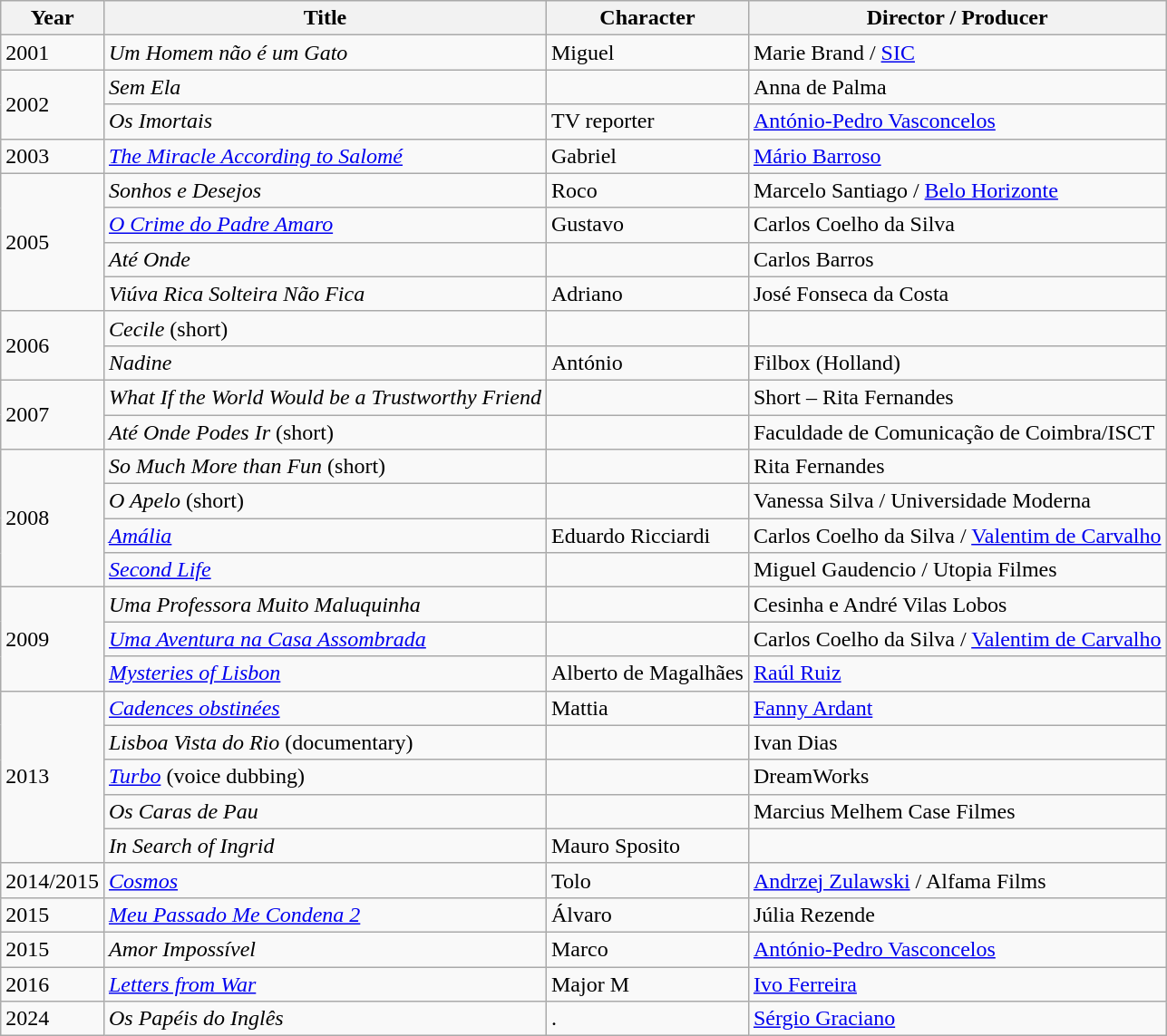<table class="wikitable">
<tr>
<th>Year</th>
<th>Title</th>
<th>Character</th>
<th>Director / Producer</th>
</tr>
<tr>
<td>2001</td>
<td><em>Um Homem não é um Gato</em></td>
<td>Miguel</td>
<td>Marie Brand / <a href='#'>SIC</a></td>
</tr>
<tr>
<td rowspan="2">2002</td>
<td><em>Sem Ela</em></td>
<td></td>
<td>Anna de Palma</td>
</tr>
<tr>
<td><em>Os Imortais</em></td>
<td>TV reporter</td>
<td><a href='#'>António-Pedro Vasconcelos</a></td>
</tr>
<tr>
<td>2003</td>
<td><em><a href='#'>The Miracle According to Salomé</a></em></td>
<td>Gabriel</td>
<td><a href='#'>Mário Barroso</a></td>
</tr>
<tr>
<td rowspan="4">2005</td>
<td><em>Sonhos e Desejos</em></td>
<td>Roco</td>
<td>Marcelo Santiago / <a href='#'>Belo Horizonte</a></td>
</tr>
<tr>
<td><em><a href='#'>O Crime do Padre Amaro</a></em></td>
<td>Gustavo</td>
<td>Carlos Coelho da Silva</td>
</tr>
<tr>
<td><em>Até Onde</em></td>
<td></td>
<td>Carlos Barros</td>
</tr>
<tr>
<td><em>Viúva Rica Solteira Não Fica</em></td>
<td>Adriano</td>
<td>José Fonseca da Costa</td>
</tr>
<tr>
<td rowspan="2">2006</td>
<td><em>Cecile</em> (short)</td>
<td></td>
<td></td>
</tr>
<tr>
<td><em>Nadine</em></td>
<td>António</td>
<td>Filbox (Holland)</td>
</tr>
<tr>
<td rowspan="2">2007</td>
<td><em>What If the World Would be a Trustworthy Friend</em></td>
<td></td>
<td>Short – Rita Fernandes</td>
</tr>
<tr>
<td><em>Até Onde Podes Ir</em> (short)</td>
<td></td>
<td>Faculdade de Comunicação de Coimbra/ISCT</td>
</tr>
<tr>
<td rowspan="4">2008</td>
<td><em>So Much More than Fun</em> (short)</td>
<td></td>
<td>Rita Fernandes</td>
</tr>
<tr>
<td><em>O Apelo</em> (short)</td>
<td></td>
<td>Vanessa Silva / Universidade Moderna</td>
</tr>
<tr>
<td><em><a href='#'>Amália</a></em></td>
<td>Eduardo Ricciardi</td>
<td>Carlos Coelho da Silva / <a href='#'>Valentim de Carvalho</a></td>
</tr>
<tr>
<td><em><a href='#'>Second Life</a></em></td>
<td></td>
<td>Miguel Gaudencio / Utopia Filmes</td>
</tr>
<tr>
<td rowspan="3">2009</td>
<td><em>Uma Professora Muito Maluquinha</em></td>
<td></td>
<td>Cesinha e André Vilas Lobos</td>
</tr>
<tr>
<td><em><a href='#'>Uma Aventura na Casa Assombrada</a></em></td>
<td></td>
<td>Carlos Coelho da Silva / <a href='#'>Valentim de Carvalho</a></td>
</tr>
<tr>
<td><em><a href='#'>Mysteries of Lisbon</a></em></td>
<td>Alberto de Magalhães</td>
<td><a href='#'>Raúl Ruiz</a></td>
</tr>
<tr>
<td rowspan="5">2013</td>
<td><em><a href='#'>Cadences obstinées</a></em></td>
<td>Mattia</td>
<td><a href='#'>Fanny Ardant</a></td>
</tr>
<tr>
<td><em>Lisboa Vista do Rio</em> (documentary)</td>
<td></td>
<td>Ivan Dias</td>
</tr>
<tr>
<td><em><a href='#'>Turbo</a></em> (voice dubbing)</td>
<td></td>
<td>DreamWorks</td>
</tr>
<tr>
<td><em>Os Caras de Pau</em></td>
<td></td>
<td>Marcius Melhem Case Filmes</td>
</tr>
<tr>
<td><em>In Search of Ingrid</em></td>
<td>Mauro Sposito</td>
<td></td>
</tr>
<tr>
<td>2014/2015</td>
<td><em><a href='#'>Cosmos</a></em></td>
<td>Tolo</td>
<td><a href='#'>Andrzej Zulawski</a> / Alfama Films</td>
</tr>
<tr>
<td>2015</td>
<td><em><a href='#'>Meu Passado Me Condena 2</a></em></td>
<td>Álvaro</td>
<td>Júlia Rezende</td>
</tr>
<tr>
<td>2015</td>
<td><em>Amor Impossível</em></td>
<td>Marco</td>
<td><a href='#'>António-Pedro Vasconcelos</a></td>
</tr>
<tr>
<td>2016</td>
<td><em><a href='#'>Letters from War</a></em></td>
<td>Major M</td>
<td><a href='#'>Ivo Ferreira</a></td>
</tr>
<tr>
<td>2024</td>
<td><em>Os Papéis do Inglês</em></td>
<td>.</td>
<td><a href='#'>Sérgio Graciano</a></td>
</tr>
</table>
